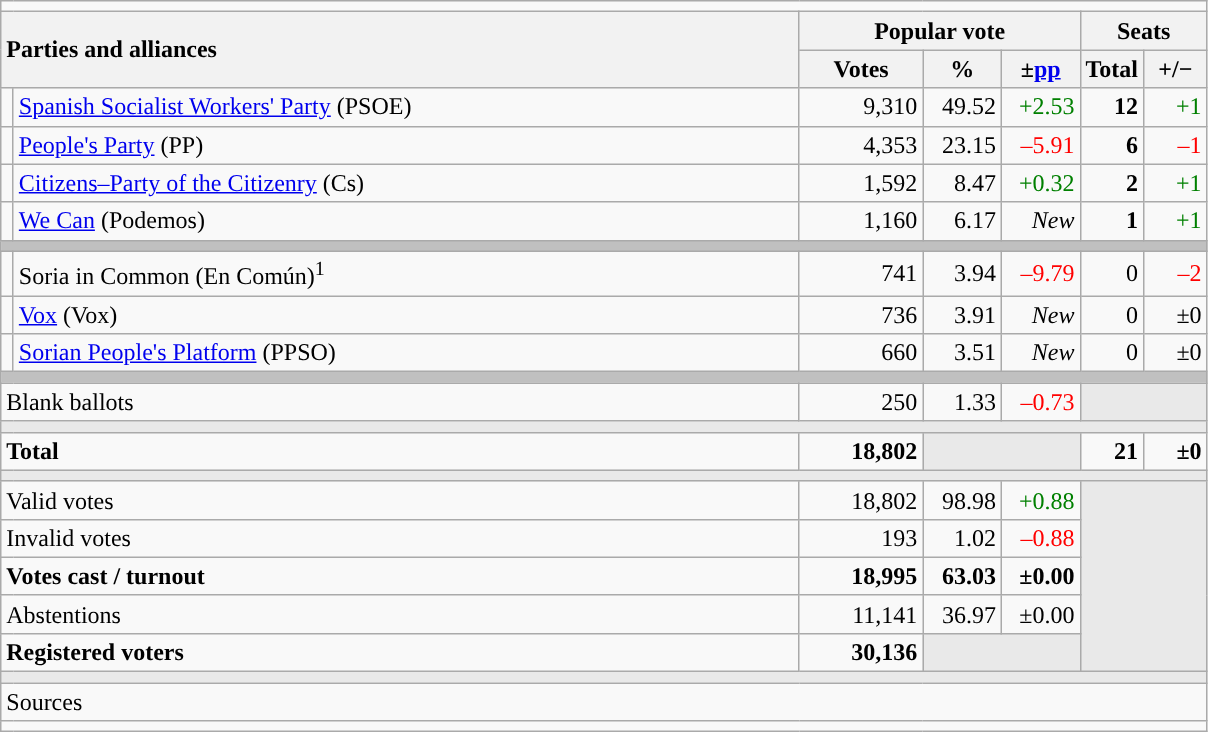<table class="wikitable" style="text-align:right;">
<tr>
<td colspan="7"></td>
</tr>
<tr>
<th style="text-align:left;" rowspan="2" colspan="2" width="525">Parties and alliances</th>
<th colspan="3">Popular vote</th>
<th colspan="2">Seats</th>
</tr>
<tr>
<th width="75">Votes</th>
<th width="45">%</th>
<th width="45">±<a href='#'>pp</a></th>
<th width="35">Total</th>
<th width="35">+/−</th>
</tr>
<tr>
<td width="1" style="color:inherit;background:"></td>
<td align="left"><a href='#'>Spanish Socialist Workers' Party</a> (PSOE)</td>
<td>9,310</td>
<td>49.52</td>
<td style="color:green;">+2.53</td>
<td><strong>12</strong></td>
<td style="color:green;">+1</td>
</tr>
<tr>
<td style="color:inherit;background:"></td>
<td align="left"><a href='#'>People's Party</a> (PP)</td>
<td>4,353</td>
<td>23.15</td>
<td style="color:red;">–5.91</td>
<td><strong>6</strong></td>
<td style="color:red;">–1</td>
</tr>
<tr>
<td style="color:inherit;background:"></td>
<td align="left"><a href='#'>Citizens–Party of the Citizenry</a> (Cs)</td>
<td>1,592</td>
<td>8.47</td>
<td style="color:green;">+0.32</td>
<td><strong>2</strong></td>
<td style="color:green;">+1</td>
</tr>
<tr>
<td style="color:inherit;background:"></td>
<td align="left"><a href='#'>We Can</a> (Podemos)</td>
<td>1,160</td>
<td>6.17</td>
<td><em>New</em></td>
<td><strong>1</strong></td>
<td style="color:green;">+1</td>
</tr>
<tr>
<td colspan="7" bgcolor="#C0C0C0"></td>
</tr>
<tr>
<td style="color:inherit;background:"></td>
<td align="left">Soria in Common (En Común)<sup>1</sup></td>
<td>741</td>
<td>3.94</td>
<td style="color:red;">–9.79</td>
<td>0</td>
<td style="color:red;">–2</td>
</tr>
<tr>
<td style="color:inherit;background:"></td>
<td align="left"><a href='#'>Vox</a> (Vox)</td>
<td>736</td>
<td>3.91</td>
<td><em>New</em></td>
<td>0</td>
<td>±0</td>
</tr>
<tr>
<td style="color:inherit;background:"></td>
<td align="left"><a href='#'>Sorian People's Platform</a> (PPSO)</td>
<td>660</td>
<td>3.51</td>
<td><em>New</em></td>
<td>0</td>
<td>±0</td>
</tr>
<tr>
<td colspan="7" bgcolor="#C0C0C0"></td>
</tr>
<tr>
<td align="left" colspan="2">Blank ballots</td>
<td>250</td>
<td>1.33</td>
<td style="color:red;">–0.73</td>
<td bgcolor="#E9E9E9" colspan="2"></td>
</tr>
<tr>
<td colspan="7" bgcolor="#E9E9E9"></td>
</tr>
<tr style="font-weight:bold;">
<td align="left" colspan="2">Total</td>
<td>18,802</td>
<td bgcolor="#E9E9E9" colspan="2"></td>
<td>21</td>
<td>±0</td>
</tr>
<tr>
<td colspan="7" bgcolor="#E9E9E9"></td>
</tr>
<tr>
<td align="left" colspan="2">Valid votes</td>
<td>18,802</td>
<td>98.98</td>
<td style="color:green;">+0.88</td>
<td bgcolor="#E9E9E9" colspan="2" rowspan="5"></td>
</tr>
<tr>
<td align="left" colspan="2">Invalid votes</td>
<td>193</td>
<td>1.02</td>
<td style="color:red;">–0.88</td>
</tr>
<tr style="font-weight:bold;">
<td align="left" colspan="2">Votes cast / turnout</td>
<td>18,995</td>
<td>63.03</td>
<td>±0.00</td>
</tr>
<tr>
<td align="left" colspan="2">Abstentions</td>
<td>11,141</td>
<td>36.97</td>
<td>±0.00</td>
</tr>
<tr style="font-weight:bold;">
<td align="left" colspan="2">Registered voters</td>
<td>30,136</td>
<td bgcolor="#E9E9E9" colspan="2"></td>
</tr>
<tr>
<td colspan="7" bgcolor="#E9E9E9"></td>
</tr>
<tr>
<td align="left" colspan="7">Sources</td>
</tr>
<tr>
<td colspan="7" style="text-align:left; max-width:790px;"></td>
</tr>
</table>
